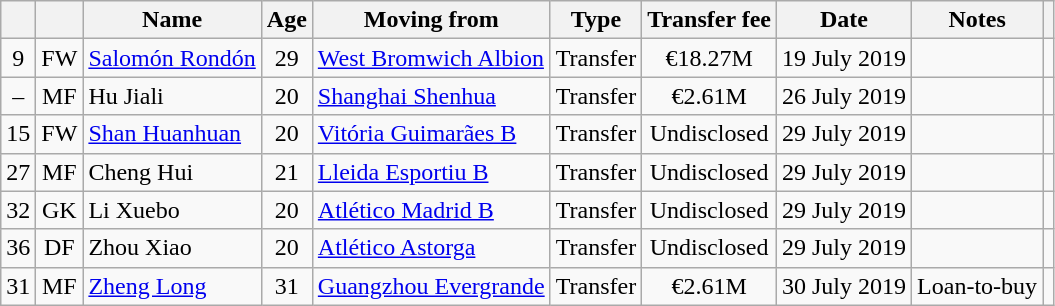<table class="wikitable" style="text-align: center">
<tr>
<th></th>
<th></th>
<th>Name</th>
<th>Age</th>
<th>Moving from</th>
<th>Type</th>
<th>Transfer fee</th>
<th>Date</th>
<th>Notes</th>
<th></th>
</tr>
<tr>
<td>9</td>
<td>FW</td>
<td align="left"> <a href='#'>Salomón Rondón</a></td>
<td>29</td>
<td align="left"> <a href='#'>West Bromwich Albion</a></td>
<td>Transfer</td>
<td>€18.27M</td>
<td>19 July 2019</td>
<td></td>
<td></td>
</tr>
<tr>
<td>–</td>
<td>MF</td>
<td align="left"> Hu Jiali</td>
<td>20</td>
<td align="left"> <a href='#'>Shanghai Shenhua</a></td>
<td>Transfer</td>
<td>€2.61M</td>
<td>26 July 2019</td>
<td></td>
<td></td>
</tr>
<tr>
<td>15</td>
<td>FW</td>
<td align="left"> <a href='#'>Shan Huanhuan</a></td>
<td>20</td>
<td align="left"> <a href='#'>Vitória Guimarães B</a></td>
<td>Transfer</td>
<td>Undisclosed</td>
<td>29 July 2019</td>
<td></td>
<td></td>
</tr>
<tr>
<td>27</td>
<td>MF</td>
<td align="left"> Cheng Hui</td>
<td>21</td>
<td align="left"> <a href='#'>Lleida Esportiu B</a></td>
<td>Transfer</td>
<td>Undisclosed</td>
<td>29 July 2019</td>
<td></td>
<td></td>
</tr>
<tr>
<td>32</td>
<td>GK</td>
<td align="left"> Li Xuebo</td>
<td>20</td>
<td align="left"> <a href='#'>Atlético Madrid B</a></td>
<td>Transfer</td>
<td>Undisclosed</td>
<td>29 July 2019</td>
<td></td>
<td></td>
</tr>
<tr>
<td>36</td>
<td>DF</td>
<td align="left"> Zhou Xiao</td>
<td>20</td>
<td align="left"> <a href='#'>Atlético Astorga</a></td>
<td>Transfer</td>
<td>Undisclosed</td>
<td>29 July 2019</td>
<td></td>
<td></td>
</tr>
<tr>
<td>31</td>
<td>MF</td>
<td align="left"> <a href='#'>Zheng Long</a></td>
<td>31</td>
<td align="left"> <a href='#'>Guangzhou Evergrande</a></td>
<td>Transfer</td>
<td>€2.61M</td>
<td>30 July 2019</td>
<td>Loan-to-buy</td>
<td></td>
</tr>
</table>
